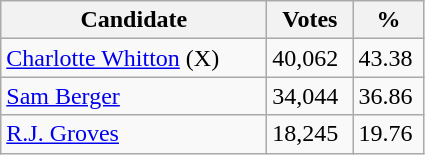<table class="wikitable">
<tr>
<th style="width: 170px">Candidate</th>
<th style="width: 50px">Votes</th>
<th style="width: 40px">%</th>
</tr>
<tr>
<td><a href='#'>Charlotte Whitton</a> (X)</td>
<td>40,062</td>
<td>43.38</td>
</tr>
<tr>
<td><a href='#'>Sam Berger</a></td>
<td>34,044</td>
<td>36.86</td>
</tr>
<tr>
<td><a href='#'>R.J. Groves</a></td>
<td>18,245</td>
<td>19.76</td>
</tr>
</table>
